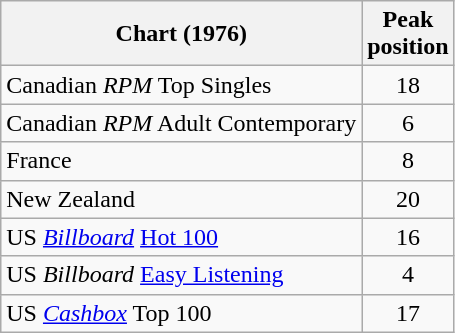<table class="wikitable sortable">
<tr>
<th>Chart (1976)</th>
<th>Peak<br>position</th>
</tr>
<tr>
<td>Canadian <em>RPM</em> Top Singles</td>
<td style="text-align:center;">18</td>
</tr>
<tr>
<td>Canadian <em>RPM</em> Adult Contemporary</td>
<td style="text-align:center;">6</td>
</tr>
<tr>
<td>France</td>
<td style="text-align:center;">8</td>
</tr>
<tr>
<td>New Zealand</td>
<td style="text-align:center;">20</td>
</tr>
<tr>
<td>US <em><a href='#'>Billboard</a></em> <a href='#'>Hot 100</a></td>
<td style="text-align:center;">16</td>
</tr>
<tr>
<td>US <em>Billboard</em> <a href='#'>Easy Listening</a></td>
<td style="text-align:center;">4</td>
</tr>
<tr>
<td>US <em><a href='#'>Cashbox</a></em> Top 100</td>
<td style="text-align:center;">17</td>
</tr>
</table>
